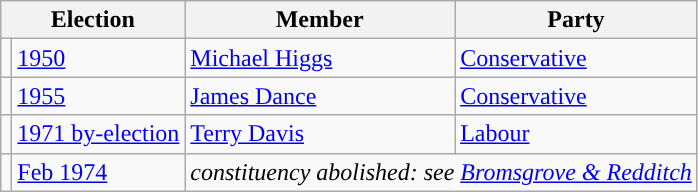<table class="wikitable">
<tr>
<th colspan="2">Election</th>
<th>Member</th>
<th>Party</th>
</tr>
<tr>
<td style="color:inherit;background-color: "></td>
<td><a href='#'>1950</a></td>
<td><a href='#'>Michael Higgs</a></td>
<td><a href='#'>Conservative</a></td>
</tr>
<tr>
<td style="color:inherit;background-color: "></td>
<td><a href='#'>1955</a></td>
<td><a href='#'>James Dance</a></td>
<td><a href='#'>Conservative</a></td>
</tr>
<tr>
<td style="color:inherit;background-color: "></td>
<td><a href='#'>1971 by-election</a></td>
<td><a href='#'>Terry Davis</a></td>
<td><a href='#'>Labour</a></td>
</tr>
<tr>
<td></td>
<td><a href='#'>Feb 1974</a></td>
<td colspan="2"><em>constituency abolished: see <a href='#'>Bromsgrove & Redditch</a></em></td>
</tr>
</table>
